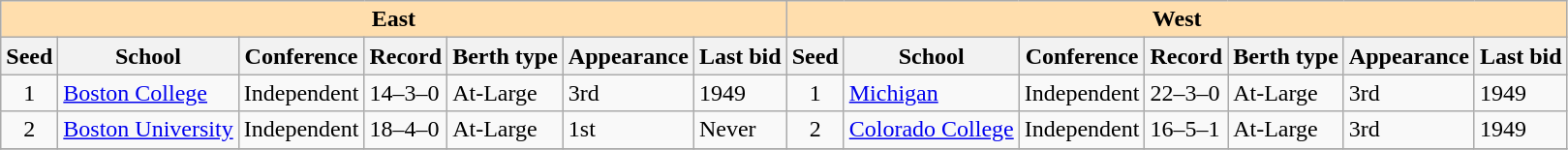<table class="wikitable">
<tr>
<th colspan="7" style="background:#ffdead;">East</th>
<th colspan="7" style="background:#ffdead;">West</th>
</tr>
<tr>
<th>Seed</th>
<th>School</th>
<th>Conference</th>
<th>Record</th>
<th>Berth type</th>
<th>Appearance</th>
<th>Last bid</th>
<th>Seed</th>
<th>School</th>
<th>Conference</th>
<th>Record</th>
<th>Berth type</th>
<th>Appearance</th>
<th>Last bid</th>
</tr>
<tr>
<td align=center>1</td>
<td><a href='#'>Boston College</a></td>
<td>Independent</td>
<td>14–3–0</td>
<td>At-Large</td>
<td>3rd</td>
<td>1949</td>
<td align=center>1</td>
<td><a href='#'>Michigan</a></td>
<td>Independent</td>
<td>22–3–0</td>
<td>At-Large</td>
<td>3rd</td>
<td>1949</td>
</tr>
<tr>
<td align=center>2</td>
<td><a href='#'>Boston University</a></td>
<td>Independent</td>
<td>18–4–0</td>
<td>At-Large</td>
<td>1st</td>
<td>Never</td>
<td align=center>2</td>
<td><a href='#'>Colorado College</a></td>
<td>Independent</td>
<td>16–5–1</td>
<td>At-Large</td>
<td>3rd</td>
<td>1949</td>
</tr>
<tr>
</tr>
</table>
